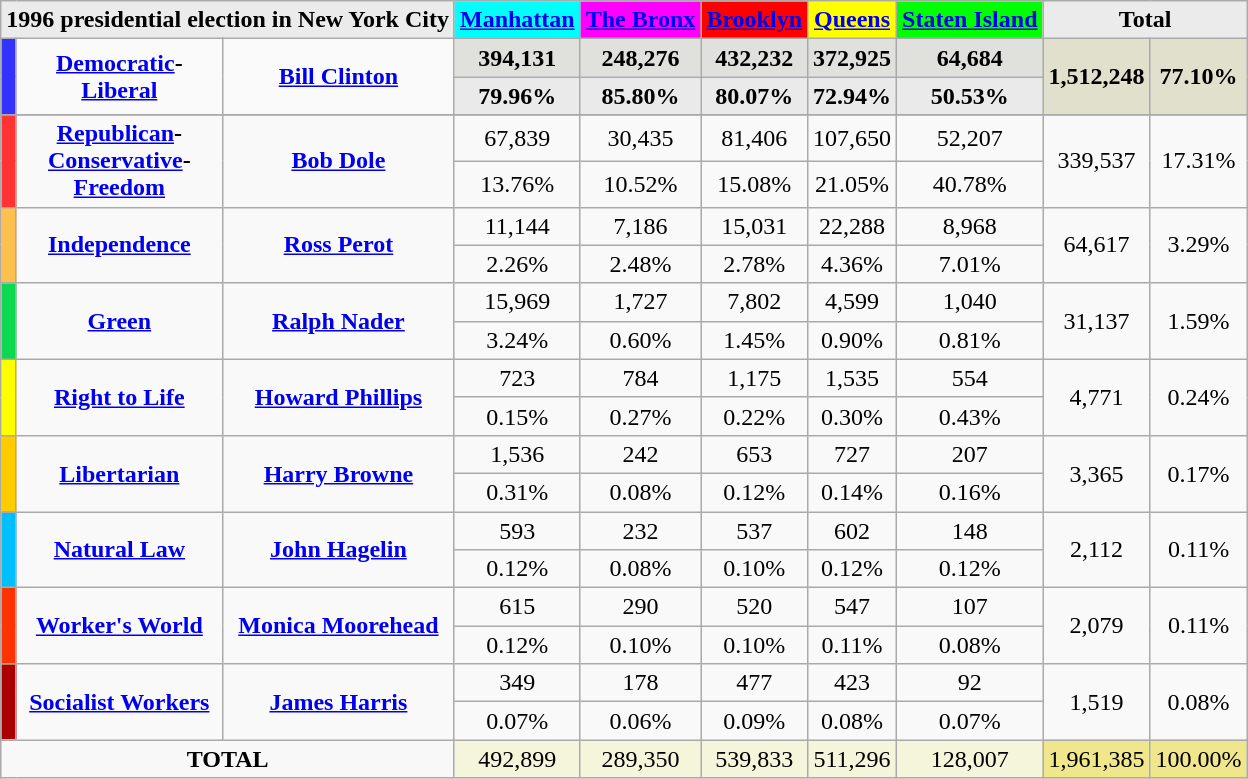<table class="wikitable" style="text-align:center;">
<tr style="text-align:center;">
<td colspan="3" style="background:#ebebeb;"><strong>1996 presidential election in New York City</strong></td>
<td style="background:aqua;"><strong><a href='#'>Manhattan</a></strong></td>
<td style="background:magenta;"><strong><a href='#'>The Bronx</a></strong></td>
<td style="background:red;"><strong><a href='#'>Brooklyn</a></strong></td>
<td style="background:yellow;"><strong><a href='#'>Queens</a></strong></td>
<td style="background:lime;"><strong><a href='#'>Staten Island</a></strong></td>
<td colspan="2"; style="background:#ebebeb;"><strong>Total</strong></td>
</tr>
<tr style="background:#e0e0dd;">
<th rowspan="2"; style="background-color:#3333FF; width: 3px"></th>
<td rowspan="2"; style="background:#fafafa; style="width: 130px"><strong><a href='#'>Democratic</a>-<br><a href='#'>Liberal</a></strong></td>
<td rowspan="2" style="background:#fafafa; style="text-align:center;"><strong><a href='#'>Bill Clinton</a></strong></td>
<td><strong>394,131</strong></td>
<td><strong>248,276</strong></td>
<td><strong>432,232</strong></td>
<td><strong>372,925</strong></td>
<td><strong>64,684</strong></td>
<td rowspan="2"; style="background:#e0e0cc;"><strong>1,512,248</strong></td>
<td rowspan="2"; style="background:#e0e0cc;"><strong>77.10%</strong></td>
</tr>
<tr style="background:#eaeaea;">
<td><strong>79.96%</strong></td>
<td><strong>85.80%</strong></td>
<td><strong>80.07%</strong></td>
<td><strong>72.94%</strong></td>
<td><strong>50.53%</strong></td>
</tr>
<tr style="background:#e0e0dd;">
</tr>
<tr>
<th rowspan="2"; style="background-color:#FF3333; width: 3px"></th>
<td rowspan="2"; style="width: 130px"><strong><a href='#'>Republican</a>-<br><a href='#'>Conservative</a>-<br><a href='#'>Freedom</a></strong></td>
<td rowspan="2" text-align:center;"><strong><a href='#'>Bob Dole</a></strong></td>
<td>67,839</td>
<td>30,435</td>
<td>81,406</td>
<td>107,650</td>
<td>52,207</td>
<td rowspan="2";>339,537</td>
<td rowspan="2";>17.31%</td>
</tr>
<tr>
<td>13.76%</td>
<td>10.52%</td>
<td>15.08%</td>
<td>21.05%</td>
<td>40.78%</td>
</tr>
<tr>
<th rowspan="2"; style="background-color:#FFC14E; width: 3px"></th>
<td rowspan="2"; style="width: 130px"><strong><a href='#'>Independence</a></strong></td>
<td rowspan="2" style="text-align:center;"><strong><a href='#'>Ross Perot</a></strong></td>
<td>11,144</td>
<td>7,186</td>
<td>15,031</td>
<td>22,288</td>
<td>8,968</td>
<td rowspan="2";>64,617</td>
<td rowspan="2";>3.29%</td>
</tr>
<tr>
<td>2.26%</td>
<td>2.48%</td>
<td>2.78%</td>
<td>4.36%</td>
<td>7.01%</td>
</tr>
<tr>
<th rowspan="2"; style="background-color:#0BDA51; width: 3px"></th>
<td rowspan="2"; style="width: 130px"><strong><a href='#'>Green</a></strong></td>
<td rowspan="2" style="text-align:center;"><strong><a href='#'>Ralph Nader</a></strong></td>
<td>15,969</td>
<td>1,727</td>
<td>7,802</td>
<td>4,599</td>
<td>1,040</td>
<td rowspan="2";>31,137</td>
<td rowspan="2";>1.59%</td>
</tr>
<tr>
<td>3.24%</td>
<td>0.60%</td>
<td>1.45%</td>
<td>0.90%</td>
<td>0.81%</td>
</tr>
<tr>
<th rowspan="2"; style="background-color:#FFFF00; width: 3px"></th>
<td rowspan="2"; style="width: 130px"><strong><a href='#'>Right to Life</a></strong></td>
<td rowspan="2" style="text-align:center;"><strong><a href='#'>Howard Phillips</a></strong></td>
<td>723</td>
<td>784</td>
<td>1,175</td>
<td>1,535</td>
<td>554</td>
<td rowspan="2";>4,771</td>
<td rowspan="2";>0.24%</td>
</tr>
<tr>
<td>0.15%</td>
<td>0.27%</td>
<td>0.22%</td>
<td>0.30%</td>
<td>0.43%</td>
</tr>
<tr>
<th rowspan="2"; style="background-color:#FFCC00; width: 3px"></th>
<td rowspan="2"; style="width: 130px"><strong><a href='#'>Libertarian</a></strong></td>
<td rowspan="2" style="text-align:center;"><strong><a href='#'>Harry Browne</a></strong></td>
<td>1,536</td>
<td>242</td>
<td>653</td>
<td>727</td>
<td>207</td>
<td rowspan="2";>3,365</td>
<td rowspan="2";>0.17%</td>
</tr>
<tr>
<td>0.31%</td>
<td>0.08%</td>
<td>0.12%</td>
<td>0.14%</td>
<td>0.16%</td>
</tr>
<tr>
<th rowspan="2"; style="background-color:#00BFFF; width: 3px"></th>
<td rowspan="2"; style="width: 130px"><strong><a href='#'>Natural Law</a></strong></td>
<td rowspan="2" style="text-align:center;"><strong><a href='#'>John Hagelin</a></strong></td>
<td>593</td>
<td>232</td>
<td>537</td>
<td>602</td>
<td>148</td>
<td rowspan="2";>2,112</td>
<td rowspan="2";>0.11%</td>
</tr>
<tr>
<td>0.12%</td>
<td>0.08%</td>
<td>0.10%</td>
<td>0.12%</td>
<td>0.12%</td>
</tr>
<tr>
<th rowspan="2"; style="background-color:#FF3300; width: 3px"></th>
<td rowspan="2"; style="width: 130px"><strong><a href='#'>Worker's World</a></strong></td>
<td rowspan="2" style="text-align:center;"><strong><a href='#'>Monica Moorehead</a></strong></td>
<td>615</td>
<td>290</td>
<td>520</td>
<td>547</td>
<td>107</td>
<td rowspan="2";>2,079</td>
<td rowspan="2";>0.11%</td>
</tr>
<tr>
<td>0.12%</td>
<td>0.10%</td>
<td>0.10%</td>
<td>0.11%</td>
<td>0.08%</td>
</tr>
<tr>
<th rowspan="2"; style="background-color:#aa0000; width: 3px"></th>
<td rowspan="2"; style="width: 130px"><strong><a href='#'>Socialist Workers</a></strong></td>
<td rowspan="2" style="text-align:center;"><strong><a href='#'>James Harris</a></strong></td>
<td>349</td>
<td>178</td>
<td>477</td>
<td>423</td>
<td>92</td>
<td rowspan="2";>1,519</td>
<td rowspan="2";>0.08%</td>
</tr>
<tr>
<td>0.07%</td>
<td>0.06%</td>
<td>0.09%</td>
<td>0.08%</td>
<td>0.07%</td>
</tr>
<tr style="background:beige;">
<td colspan="3"; style="background:#f8f8f8;"><strong>TOTAL</strong></td>
<td>492,899</td>
<td>289,350</td>
<td>539,833</td>
<td>511,296</td>
<td>128,007</td>
<td bgcolor="khaki">1,961,385</td>
<td bgcolor="khaki">100.00%</td>
</tr>
</table>
